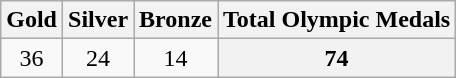<table class="wikitable" style="text-align:center">
<tr>
<th>Gold</th>
<th>Silver</th>
<th>Bronze</th>
<th>Total Olympic Medals</th>
</tr>
<tr>
<td>36</td>
<td>24</td>
<td>14</td>
<th>74</th>
</tr>
</table>
